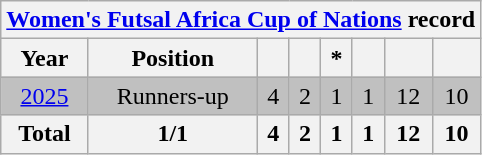<table class="wikitable" style="text-align: center;">
<tr>
<th colspan="8"><a href='#'>Women's Futsal Africa Cup of Nations</a> record</th>
</tr>
<tr>
<th>Year</th>
<th>Position</th>
<th></th>
<th></th>
<th>*</th>
<th></th>
<th></th>
<th></th>
</tr>
<tr bgcolor="silver">
<td> <a href='#'>2025</a></td>
<td>Runners-up</td>
<td>4</td>
<td>2</td>
<td>1</td>
<td>1</td>
<td>12</td>
<td>10</td>
</tr>
<tr>
<th>Total</th>
<th>1/1</th>
<th>4</th>
<th>2</th>
<th>1</th>
<th>1</th>
<th>12</th>
<th>10</th>
</tr>
</table>
